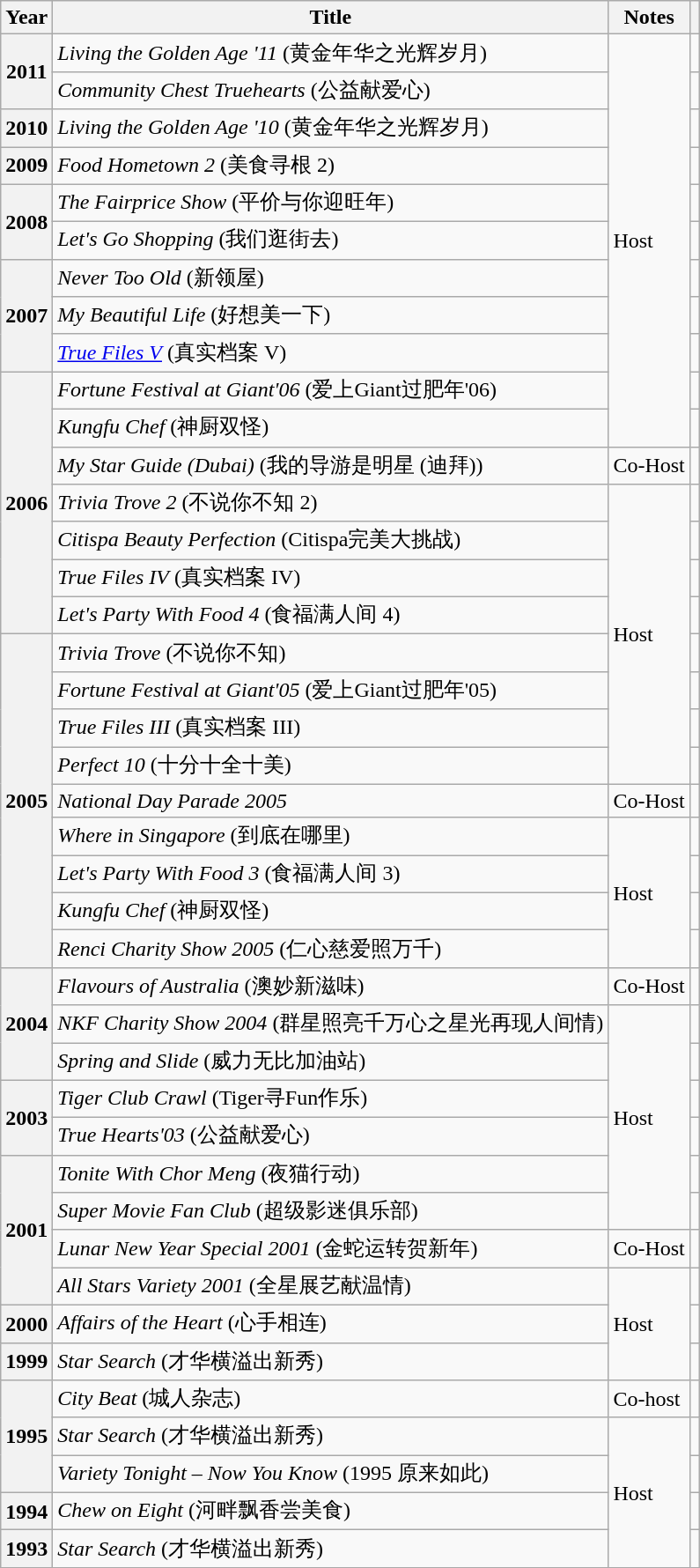<table class="wikitable sortable plainrowheaders">
<tr>
<th scope="col">Year</th>
<th scope="col">Title</th>
<th scope="col" class="unsortable">Notes</th>
<th scope="col" class="unsortable"></th>
</tr>
<tr>
<th scope="row" rowspan="2">2011</th>
<td><em>Living the Golden Age '11</em> (黄金年华之光辉岁月)</td>
<td rowspan="11">Host</td>
<td></td>
</tr>
<tr>
<td><em>Community Chest Truehearts</em> (公益献爱心)</td>
<td></td>
</tr>
<tr>
<th scope="row">2010</th>
<td><em>Living the Golden Age '10</em> (黄金年华之光辉岁月)</td>
<td></td>
</tr>
<tr>
<th scope="row">2009</th>
<td><em>Food Hometown 2</em> (美食寻根 2)</td>
<td></td>
</tr>
<tr>
<th scope="row" rowspan="2">2008</th>
<td><em>The Fairprice Show</em> (平价与你迎旺年)</td>
<td></td>
</tr>
<tr>
<td><em>Let's Go Shopping</em> (我们逛街去)</td>
<td></td>
</tr>
<tr>
<th scope="row" rowspan="3">2007</th>
<td><em>Never Too Old</em> (新领屋)</td>
<td></td>
</tr>
<tr>
<td><em>My Beautiful Life</em> (好想美一下)</td>
<td></td>
</tr>
<tr>
<td><em><a href='#'>True Files V</a></em> (真实档案 V)</td>
<td></td>
</tr>
<tr>
<th scope="row" rowspan="7">2006</th>
<td><em>Fortune Festival at Giant'06</em> (爱上Giant过肥年'06)</td>
<td></td>
</tr>
<tr>
<td><em>Kungfu Chef</em> (神厨双怪)</td>
<td></td>
</tr>
<tr>
<td><em>My Star Guide (Dubai)</em> (我的导游是明星 (迪拜))</td>
<td>Co-Host</td>
<td></td>
</tr>
<tr>
<td><em>Trivia Trove 2</em> (不说你不知 2)</td>
<td rowspan="8">Host</td>
<td></td>
</tr>
<tr>
<td><em>Citispa Beauty Perfection</em> (Citispa完美大挑战)</td>
<td></td>
</tr>
<tr>
<td><em>True Files IV</em> (真实档案 IV)</td>
<td></td>
</tr>
<tr>
<td><em>Let's Party With Food 4</em> (食福满人间 4)</td>
<td></td>
</tr>
<tr>
<th scope="row" rowspan="9">2005</th>
<td><em>Trivia Trove</em> (不说你不知)</td>
<td></td>
</tr>
<tr>
<td><em>Fortune Festival at Giant'05</em> (爱上Giant过肥年'05)</td>
<td></td>
</tr>
<tr>
<td><em>True Files III</em> (真实档案 III)</td>
<td></td>
</tr>
<tr>
<td><em>Perfect 10</em> (十分十全十美)</td>
<td></td>
</tr>
<tr>
<td><em>National Day Parade 2005</em></td>
<td>Co-Host</td>
<td></td>
</tr>
<tr>
<td><em>Where in Singapore</em> (到底在哪里)</td>
<td rowspan="4">Host</td>
<td></td>
</tr>
<tr>
<td><em>Let's Party With Food 3</em> (食福满人间 3)</td>
<td></td>
</tr>
<tr>
<td><em>Kungfu Chef</em> (神厨双怪)</td>
<td></td>
</tr>
<tr>
<td><em>Renci Charity Show 2005</em> (仁心慈爱照万千)</td>
<td></td>
</tr>
<tr>
<th scope="row" rowspan="3">2004</th>
<td><em>Flavours of Australia</em> (澳妙新滋味)</td>
<td>Co-Host</td>
<td></td>
</tr>
<tr>
<td><em>NKF Charity Show 2004</em> (群星照亮千万心之星光再现人间情)</td>
<td rowspan="6">Host</td>
<td></td>
</tr>
<tr>
<td><em>Spring and Slide</em> (威力无比加油站)</td>
<td></td>
</tr>
<tr>
<th scope="row" rowspan="2">2003</th>
<td><em>Tiger Club Crawl</em> (Tiger寻Fun作乐)</td>
<td></td>
</tr>
<tr>
<td><em>True Hearts'03</em> (公益献爱心)</td>
<td></td>
</tr>
<tr>
<th scope="row" rowspan="4">2001</th>
<td><em>Tonite With Chor Meng</em> (夜猫行动)</td>
<td></td>
</tr>
<tr>
<td><em>Super Movie Fan Club</em> (超级影迷俱乐部)</td>
<td></td>
</tr>
<tr>
<td><em>Lunar New Year Special 2001</em> (金蛇运转贺新年)</td>
<td>Co-Host</td>
<td></td>
</tr>
<tr>
<td><em>All Stars Variety 2001</em> (全星展艺献温情)</td>
<td rowspan="3">Host</td>
<td></td>
</tr>
<tr>
<th scope="row">2000</th>
<td><em>Affairs of the Heart</em> (心手相连)</td>
<td></td>
</tr>
<tr>
<th scope="row">1999</th>
<td><em>Star Search</em> (才华横溢出新秀)</td>
<td></td>
</tr>
<tr>
<th scope="row" rowspan="3">1995</th>
<td><em>City Beat</em> (城人杂志)</td>
<td>Co-host</td>
<td></td>
</tr>
<tr>
<td><em>Star Search</em> (才华横溢出新秀)</td>
<td rowspan="4">Host</td>
<td></td>
</tr>
<tr>
<td><em>Variety Tonight – Now You Know</em> (1995 原来如此)</td>
<td></td>
</tr>
<tr>
<th scope="row">1994</th>
<td><em>Chew on Eight</em> (河畔飘香尝美食)</td>
<td></td>
</tr>
<tr>
<th scope="row">1993</th>
<td><em>Star Search</em> (才华横溢出新秀)</td>
<td></td>
</tr>
</table>
